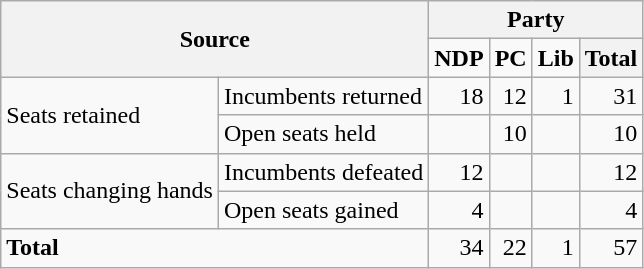<table class="wikitable" style="text-align:right;">
<tr>
<th colspan="2" rowspan="2">Source</th>
<th colspan="4">Party</th>
</tr>
<tr>
<td><strong>NDP</strong></td>
<td><strong>PC</strong></td>
<td><strong>Lib</strong></td>
<th>Total</th>
</tr>
<tr>
<td rowspan="2" style="text-align:left;">Seats retained</td>
<td style="text-align:left;">Incumbents returned</td>
<td>18</td>
<td>12</td>
<td>1</td>
<td>31</td>
</tr>
<tr>
<td style="text-align:left;">Open seats held</td>
<td></td>
<td>10</td>
<td></td>
<td>10</td>
</tr>
<tr>
<td rowspan="2" style="text-align:left;">Seats changing hands</td>
<td style="text-align:left;">Incumbents defeated</td>
<td>12</td>
<td></td>
<td></td>
<td>12</td>
</tr>
<tr>
<td style="text-align:left;">Open seats gained</td>
<td>4</td>
<td></td>
<td></td>
<td>4</td>
</tr>
<tr>
<td colspan="2" style="text-align:left;"><strong>Total</strong></td>
<td>34</td>
<td>22</td>
<td>1</td>
<td>57</td>
</tr>
</table>
